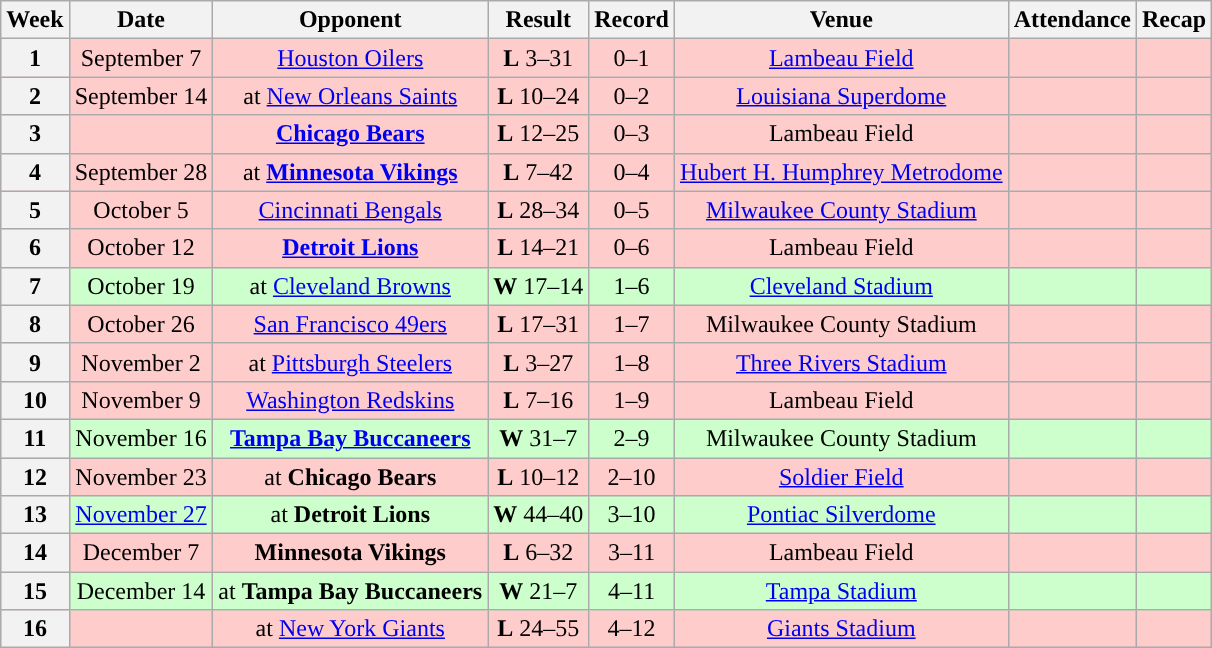<table class="wikitable" style="text-align:center">
<tr>
<th>Week</th>
<th>Date</th>
<th>Opponent</th>
<th>Result</th>
<th>Record</th>
<th>Venue</th>
<th>Attendance</th>
<th>Recap</th>
</tr>
<tr align="center" bgcolor="ffcccc">
<th>1</th>
<td>September 7</td>
<td><a href='#'>Houston Oilers</a></td>
<td><strong>L</strong> 3–31</td>
<td>0–1</td>
<td><a href='#'>Lambeau Field</a></td>
<td></td>
<td> </td>
</tr>
<tr align="center" bgcolor="ffcccc">
<th>2</th>
<td>September 14</td>
<td>at <a href='#'>New Orleans Saints</a></td>
<td><strong>L</strong> 10–24</td>
<td>0–2</td>
<td><a href='#'>Louisiana Superdome</a></td>
<td></td>
<td> </td>
</tr>
<tr align="center" bgcolor="ffcccc">
<th>3</th>
<td></td>
<td><strong><a href='#'>Chicago Bears</a></strong></td>
<td><strong>L</strong> 12–25</td>
<td>0–3</td>
<td>Lambeau Field</td>
<td></td>
<td> </td>
</tr>
<tr align="center" bgcolor="ffcccc">
<th>4</th>
<td>September 28</td>
<td>at <strong><a href='#'>Minnesota Vikings</a></strong></td>
<td><strong>L</strong> 7–42</td>
<td>0–4</td>
<td><a href='#'>Hubert H. Humphrey Metrodome</a></td>
<td></td>
<td> </td>
</tr>
<tr align="center" bgcolor="ffcccc">
<th>5</th>
<td>October 5</td>
<td><a href='#'>Cincinnati Bengals</a></td>
<td><strong>L</strong> 28–34</td>
<td>0–5</td>
<td><a href='#'>Milwaukee County Stadium</a></td>
<td></td>
<td> </td>
</tr>
<tr align="center" bgcolor="ffcccc">
<th>6</th>
<td>October 12</td>
<td><strong><a href='#'>Detroit Lions</a></strong></td>
<td><strong>L</strong> 14–21</td>
<td>0–6</td>
<td>Lambeau Field</td>
<td></td>
<td> </td>
</tr>
<tr align="center" bgcolor="ccffcc">
<th>7</th>
<td>October 19</td>
<td>at <a href='#'>Cleveland Browns</a></td>
<td><strong>W</strong> 17–14</td>
<td>1–6</td>
<td><a href='#'>Cleveland Stadium</a></td>
<td></td>
<td> </td>
</tr>
<tr align="center" bgcolor="ffcccc">
<th>8</th>
<td>October 26</td>
<td><a href='#'>San Francisco 49ers</a></td>
<td><strong>L</strong> 17–31</td>
<td>1–7</td>
<td>Milwaukee County Stadium</td>
<td></td>
<td> </td>
</tr>
<tr align="center" bgcolor="ffcccc">
<th>9</th>
<td>November 2</td>
<td>at <a href='#'>Pittsburgh Steelers</a></td>
<td><strong>L</strong> 3–27</td>
<td>1–8</td>
<td><a href='#'>Three Rivers Stadium</a></td>
<td></td>
<td> </td>
</tr>
<tr align="center" bgcolor="ffcccc">
<th>10</th>
<td>November 9</td>
<td><a href='#'>Washington Redskins</a></td>
<td><strong>L</strong> 7–16</td>
<td>1–9</td>
<td>Lambeau Field</td>
<td></td>
<td> </td>
</tr>
<tr align="center" bgcolor="ccffcc">
<th>11</th>
<td>November 16</td>
<td><strong><a href='#'>Tampa Bay Buccaneers</a></strong></td>
<td><strong>W</strong> 31–7</td>
<td>2–9</td>
<td>Milwaukee County Stadium</td>
<td></td>
<td> </td>
</tr>
<tr align="center" bgcolor="ffcccc">
<th>12</th>
<td>November 23</td>
<td>at <strong>Chicago Bears</strong></td>
<td><strong>L</strong> 10–12</td>
<td>2–10</td>
<td><a href='#'>Soldier Field</a></td>
<td></td>
<td> </td>
</tr>
<tr align="center" bgcolor="ccffcc">
<th>13</th>
<td><a href='#'>November 27</a></td>
<td>at <strong>Detroit Lions</strong></td>
<td><strong>W</strong> 44–40</td>
<td>3–10</td>
<td><a href='#'>Pontiac Silverdome</a></td>
<td></td>
<td> </td>
</tr>
<tr align="center" bgcolor="ffcccc">
<th>14</th>
<td>December 7</td>
<td><strong>Minnesota Vikings</strong></td>
<td><strong>L</strong> 6–32</td>
<td>3–11</td>
<td>Lambeau Field</td>
<td></td>
<td> </td>
</tr>
<tr align="center" bgcolor="ccffcc">
<th>15</th>
<td>December 14</td>
<td>at <strong>Tampa Bay Buccaneers</strong></td>
<td><strong>W</strong> 21–7</td>
<td>4–11</td>
<td><a href='#'>Tampa Stadium</a></td>
<td></td>
<td> </td>
</tr>
<tr align="center" bgcolor="ffcccc">
<th>16</th>
<td></td>
<td>at <a href='#'>New York Giants</a></td>
<td><strong>L</strong> 24–55</td>
<td>4–12</td>
<td><a href='#'>Giants Stadium</a></td>
<td></td>
<td> </td>
</tr>
</table>
